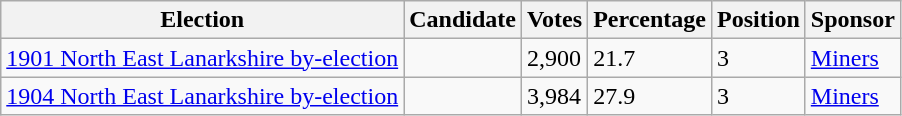<table class="wikitable sortable">
<tr>
<th>Election</th>
<th>Candidate</th>
<th>Votes</th>
<th>Percentage</th>
<th>Position</th>
<th>Sponsor</th>
</tr>
<tr>
<td><a href='#'>1901 North East Lanarkshire by-election</a></td>
<td></td>
<td>2,900</td>
<td>21.7</td>
<td>3</td>
<td><a href='#'>Miners</a></td>
</tr>
<tr>
<td><a href='#'>1904 North East Lanarkshire by-election</a></td>
<td></td>
<td>3,984</td>
<td>27.9</td>
<td>3</td>
<td><a href='#'>Miners</a></td>
</tr>
</table>
